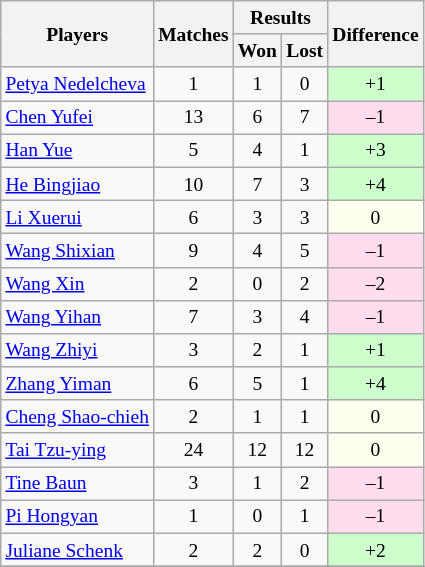<table class=wikitable style="text-align:center; font-size:small">
<tr>
<th rowspan="2">Players</th>
<th rowspan="2">Matches</th>
<th colspan="2">Results</th>
<th rowspan="2">Difference</th>
</tr>
<tr>
<th>Won</th>
<th>Lost</th>
</tr>
<tr>
<td align="left"> <a href='#'>Petya Nedelcheva</a></td>
<td>1</td>
<td>1</td>
<td>0</td>
<td bgcolor="#ccffcc">+1</td>
</tr>
<tr>
<td align="left"> <a href='#'>Chen Yufei</a></td>
<td>13</td>
<td>6</td>
<td>7</td>
<td bgcolor="#ffddee">–1</td>
</tr>
<tr>
<td align="left"> <a href='#'>Han Yue</a></td>
<td>5</td>
<td>4</td>
<td>1</td>
<td bgcolor="#ccffcc">+3</td>
</tr>
<tr>
<td align="left"> <a href='#'>He Bingjiao</a></td>
<td>10</td>
<td>7</td>
<td>3</td>
<td bgcolor="#ccffcc">+4</td>
</tr>
<tr>
<td align="left"> <a href='#'>Li Xuerui</a></td>
<td>6</td>
<td>3</td>
<td>3</td>
<td bgcolor="#fffff0">0</td>
</tr>
<tr>
<td align="left"> <a href='#'>Wang Shixian</a></td>
<td>9</td>
<td>4</td>
<td>5</td>
<td bgcolor="#ffddee">–1</td>
</tr>
<tr>
<td align="left"> <a href='#'>Wang Xin</a></td>
<td>2</td>
<td>0</td>
<td>2</td>
<td bgcolor="#ffddee">–2</td>
</tr>
<tr>
<td align="left"> <a href='#'>Wang Yihan</a></td>
<td>7</td>
<td>3</td>
<td>4</td>
<td bgcolor="#ffddee">–1</td>
</tr>
<tr>
<td align="left"> <a href='#'>Wang Zhiyi</a></td>
<td>3</td>
<td>2</td>
<td>1</td>
<td bgcolor="#ccffcc">+1</td>
</tr>
<tr>
<td align="left"> <a href='#'>Zhang Yiman</a></td>
<td>6</td>
<td>5</td>
<td>1</td>
<td bgcolor="#ccffcc">+4</td>
</tr>
<tr>
<td align="left"> <a href='#'>Cheng Shao-chieh</a></td>
<td>2</td>
<td>1</td>
<td>1</td>
<td bgcolor="#fffff0">0</td>
</tr>
<tr>
<td align="left"> <a href='#'>Tai Tzu-ying</a></td>
<td>24</td>
<td>12</td>
<td>12</td>
<td bgcolor="#fffff0">0</td>
</tr>
<tr>
<td align="left"> <a href='#'>Tine Baun</a></td>
<td>3</td>
<td>1</td>
<td>2</td>
<td bgcolor="#ffddee">–1</td>
</tr>
<tr>
<td align="left"> <a href='#'>Pi Hongyan</a></td>
<td>1</td>
<td>0</td>
<td>1</td>
<td bgcolor="#ffddee">–1</td>
</tr>
<tr>
<td align="left"> <a href='#'>Juliane Schenk</a></td>
<td>2</td>
<td>2</td>
<td>0</td>
<td bgcolor="#ccffcc">+2</td>
</tr>
<tr>
</tr>
</table>
